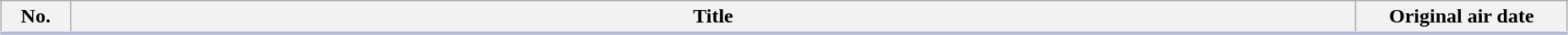<table class="plainrowheaders wikitable" style="width:98%; margin:auto; background:#FFF;">
<tr style="border-bottom: 3px solid #CCF;">
<th style="width:3em;">No.</th>
<th>Title</th>
<th style="width:10em;">Original air date</th>
</tr>
<tr>
</tr>
</table>
